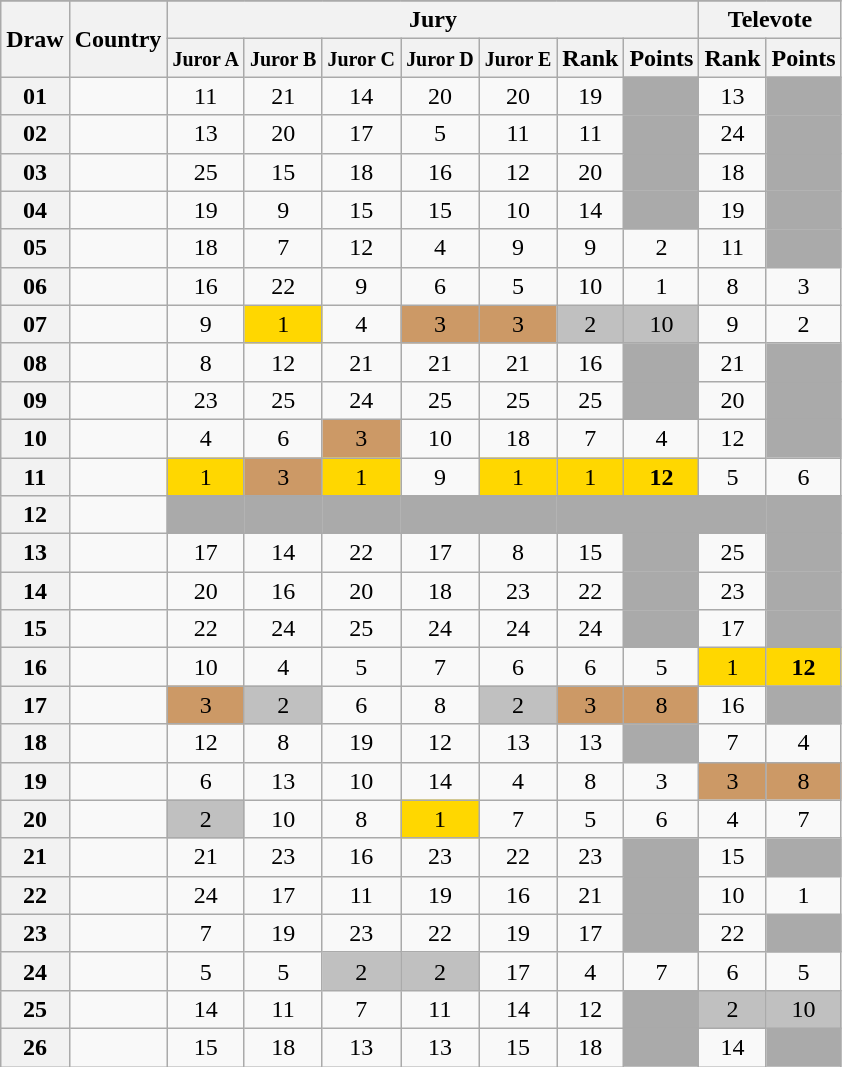<table class="sortable wikitable collapsible plainrowheaders" style="text-align:center;">
<tr>
</tr>
<tr>
<th scope="col" rowspan="2">Draw</th>
<th scope="col" rowspan="2">Country</th>
<th scope="col" colspan="7">Jury</th>
<th scope="col" colspan="2">Televote</th>
</tr>
<tr>
<th scope="col"><small>Juror A</small></th>
<th scope="col"><small>Juror B</small></th>
<th scope="col"><small>Juror C</small></th>
<th scope="col"><small>Juror D</small></th>
<th scope="col"><small>Juror E</small></th>
<th scope="col">Rank</th>
<th scope="col">Points</th>
<th scope="col">Rank</th>
<th scope="col">Points</th>
</tr>
<tr>
<th scope="row" style="text-align:center;">01</th>
<td style="text-align:left;"></td>
<td>11</td>
<td>21</td>
<td>14</td>
<td>20</td>
<td>20</td>
<td>19</td>
<td style="background:#AAAAAA;"></td>
<td>13</td>
<td style="background:#AAAAAA;"></td>
</tr>
<tr>
<th scope="row" style="text-align:center;">02</th>
<td style="text-align:left;"></td>
<td>13</td>
<td>20</td>
<td>17</td>
<td>5</td>
<td>11</td>
<td>11</td>
<td style="background:#AAAAAA;"></td>
<td>24</td>
<td style="background:#AAAAAA;"></td>
</tr>
<tr>
<th scope="row" style="text-align:center;">03</th>
<td style="text-align:left;"></td>
<td>25</td>
<td>15</td>
<td>18</td>
<td>16</td>
<td>12</td>
<td>20</td>
<td style="background:#AAAAAA;"></td>
<td>18</td>
<td style="background:#AAAAAA;"></td>
</tr>
<tr>
<th scope="row" style="text-align:center;">04</th>
<td style="text-align:left;"></td>
<td>19</td>
<td>9</td>
<td>15</td>
<td>15</td>
<td>10</td>
<td>14</td>
<td style="background:#AAAAAA;"></td>
<td>19</td>
<td style="background:#AAAAAA;"></td>
</tr>
<tr>
<th scope="row" style="text-align:center;">05</th>
<td style="text-align:left;"></td>
<td>18</td>
<td>7</td>
<td>12</td>
<td>4</td>
<td>9</td>
<td>9</td>
<td>2</td>
<td>11</td>
<td style="background:#AAAAAA;"></td>
</tr>
<tr>
<th scope="row" style="text-align:center;">06</th>
<td style="text-align:left;"></td>
<td>16</td>
<td>22</td>
<td>9</td>
<td>6</td>
<td>5</td>
<td>10</td>
<td>1</td>
<td>8</td>
<td>3</td>
</tr>
<tr>
<th scope="row" style="text-align:center;">07</th>
<td style="text-align:left;"></td>
<td>9</td>
<td style="background:gold;">1</td>
<td>4</td>
<td style="background:#CC9966;">3</td>
<td style="background:#CC9966;">3</td>
<td style="background:silver;">2</td>
<td style="background:silver;">10</td>
<td>9</td>
<td>2</td>
</tr>
<tr>
<th scope="row" style="text-align:center;">08</th>
<td style="text-align:left;"></td>
<td>8</td>
<td>12</td>
<td>21</td>
<td>21</td>
<td>21</td>
<td>16</td>
<td style="background:#AAAAAA;"></td>
<td>21</td>
<td style="background:#AAAAAA;"></td>
</tr>
<tr>
<th scope="row" style="text-align:center;">09</th>
<td style="text-align:left;"></td>
<td>23</td>
<td>25</td>
<td>24</td>
<td>25</td>
<td>25</td>
<td>25</td>
<td style="background:#AAAAAA;"></td>
<td>20</td>
<td style="background:#AAAAAA;"></td>
</tr>
<tr>
<th scope="row" style="text-align:center;">10</th>
<td style="text-align:left;"></td>
<td>4</td>
<td>6</td>
<td style="background:#CC9966;">3</td>
<td>10</td>
<td>18</td>
<td>7</td>
<td>4</td>
<td>12</td>
<td style="background:#AAAAAA;"></td>
</tr>
<tr>
<th scope="row" style="text-align:center;">11</th>
<td style="text-align:left;"></td>
<td style="background:gold;">1</td>
<td style="background:#CC9966;">3</td>
<td style="background:gold;">1</td>
<td>9</td>
<td style="background:gold;">1</td>
<td style="background:gold;">1</td>
<td style="background:gold;"><strong>12</strong></td>
<td>5</td>
<td>6</td>
</tr>
<tr class="sortbottom">
<th scope="row" style="text-align:center;">12</th>
<td style="text-align:left;"></td>
<td style="background:#AAAAAA;"></td>
<td style="background:#AAAAAA;"></td>
<td style="background:#AAAAAA;"></td>
<td style="background:#AAAAAA;"></td>
<td style="background:#AAAAAA;"></td>
<td style="background:#AAAAAA;"></td>
<td style="background:#AAAAAA;"></td>
<td style="background:#AAAAAA;"></td>
<td style="background:#AAAAAA;"></td>
</tr>
<tr>
<th scope="row" style="text-align:center;">13</th>
<td style="text-align:left;"></td>
<td>17</td>
<td>14</td>
<td>22</td>
<td>17</td>
<td>8</td>
<td>15</td>
<td style="background:#AAAAAA;"></td>
<td>25</td>
<td style="background:#AAAAAA;"></td>
</tr>
<tr>
<th scope="row" style="text-align:center;">14</th>
<td style="text-align:left;"></td>
<td>20</td>
<td>16</td>
<td>20</td>
<td>18</td>
<td>23</td>
<td>22</td>
<td style="background:#AAAAAA;"></td>
<td>23</td>
<td style="background:#AAAAAA;"></td>
</tr>
<tr>
<th scope="row" style="text-align:center;">15</th>
<td style="text-align:left;"></td>
<td>22</td>
<td>24</td>
<td>25</td>
<td>24</td>
<td>24</td>
<td>24</td>
<td style="background:#AAAAAA;"></td>
<td>17</td>
<td style="background:#AAAAAA;"></td>
</tr>
<tr>
<th scope="row" style="text-align:center;">16</th>
<td style="text-align:left;"></td>
<td>10</td>
<td>4</td>
<td>5</td>
<td>7</td>
<td>6</td>
<td>6</td>
<td>5</td>
<td style="background:gold;">1</td>
<td style="background:gold;"><strong>12</strong></td>
</tr>
<tr>
<th scope="row" style="text-align:center;">17</th>
<td style="text-align:left;"></td>
<td style="background:#CC9966;">3</td>
<td style="background:silver;">2</td>
<td>6</td>
<td>8</td>
<td style="background:silver;">2</td>
<td style="background:#CC9966;">3</td>
<td style="background:#CC9966;">8</td>
<td>16</td>
<td style="background:#AAAAAA;"></td>
</tr>
<tr>
<th scope="row" style="text-align:center;">18</th>
<td style="text-align:left;"></td>
<td>12</td>
<td>8</td>
<td>19</td>
<td>12</td>
<td>13</td>
<td>13</td>
<td style="background:#AAAAAA;"></td>
<td>7</td>
<td>4</td>
</tr>
<tr>
<th scope="row" style="text-align:center;">19</th>
<td style="text-align:left;"></td>
<td>6</td>
<td>13</td>
<td>10</td>
<td>14</td>
<td>4</td>
<td>8</td>
<td>3</td>
<td style="background:#CC9966;">3</td>
<td style="background:#CC9966;">8</td>
</tr>
<tr>
<th scope="row" style="text-align:center;">20</th>
<td style="text-align:left;"></td>
<td style="background:silver;">2</td>
<td>10</td>
<td>8</td>
<td style="background:gold;">1</td>
<td>7</td>
<td>5</td>
<td>6</td>
<td>4</td>
<td>7</td>
</tr>
<tr>
<th scope="row" style="text-align:center;">21</th>
<td style="text-align:left;"></td>
<td>21</td>
<td>23</td>
<td>16</td>
<td>23</td>
<td>22</td>
<td>23</td>
<td style="background:#AAAAAA;"></td>
<td>15</td>
<td style="background:#AAAAAA;"></td>
</tr>
<tr>
<th scope="row" style="text-align:center;">22</th>
<td style="text-align:left;"></td>
<td>24</td>
<td>17</td>
<td>11</td>
<td>19</td>
<td>16</td>
<td>21</td>
<td style="background:#AAAAAA;"></td>
<td>10</td>
<td>1</td>
</tr>
<tr>
<th scope="row" style="text-align:center;">23</th>
<td style="text-align:left;"></td>
<td>7</td>
<td>19</td>
<td>23</td>
<td>22</td>
<td>19</td>
<td>17</td>
<td style="background:#AAAAAA;"></td>
<td>22</td>
<td style="background:#AAAAAA;"></td>
</tr>
<tr>
<th scope="row" style="text-align:center;">24</th>
<td style="text-align:left;"></td>
<td>5</td>
<td>5</td>
<td style="background:silver;">2</td>
<td style="background:silver;">2</td>
<td>17</td>
<td>4</td>
<td>7</td>
<td>6</td>
<td>5</td>
</tr>
<tr>
<th scope="row" style="text-align:center;">25</th>
<td style="text-align:left;"></td>
<td>14</td>
<td>11</td>
<td>7</td>
<td>11</td>
<td>14</td>
<td>12</td>
<td style="background:#AAAAAA;"></td>
<td style="background:silver;">2</td>
<td style="background:silver;">10</td>
</tr>
<tr>
<th scope="row" style="text-align:center;">26</th>
<td style="text-align:left;"></td>
<td>15</td>
<td>18</td>
<td>13</td>
<td>13</td>
<td>15</td>
<td>18</td>
<td style="background:#AAAAAA;"></td>
<td>14</td>
<td style="background:#AAAAAA;"></td>
</tr>
</table>
